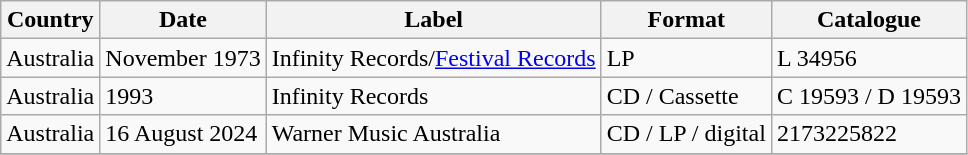<table class="wikitable">
<tr>
<th>Country</th>
<th>Date</th>
<th>Label</th>
<th>Format</th>
<th>Catalogue</th>
</tr>
<tr>
<td>Australia</td>
<td>November 1973</td>
<td>Infinity Records/<a href='#'>Festival Records</a></td>
<td>LP</td>
<td>L 34956</td>
</tr>
<tr>
<td>Australia</td>
<td>1993</td>
<td>Infinity Records</td>
<td>CD / Cassette</td>
<td>C 19593 / D 19593</td>
</tr>
<tr>
<td>Australia</td>
<td>16 August 2024</td>
<td>Warner Music Australia</td>
<td>CD / LP / digital</td>
<td>2173225822</td>
</tr>
<tr>
</tr>
</table>
